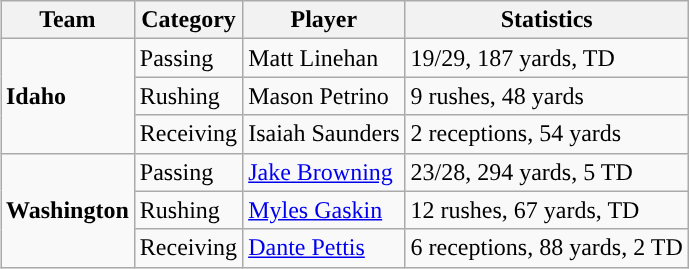<table class="wikitable" style="float: right;">
<tr>
<th>Team</th>
<th>Category</th>
<th>Player</th>
<th>Statistics</th>
</tr>
<tr>
<td rowspan=3><strong>Idaho</strong></td>
<td>Passing</td>
<td>Matt Linehan</td>
<td>19/29, 187 yards, TD</td>
</tr>
<tr>
<td>Rushing</td>
<td>Mason Petrino</td>
<td>9 rushes, 48 yards</td>
</tr>
<tr>
<td>Receiving</td>
<td>Isaiah Saunders</td>
<td>2 receptions, 54 yards</td>
</tr>
<tr>
<td rowspan=3><strong>Washington</strong></td>
<td>Passing</td>
<td><a href='#'>Jake Browning</a></td>
<td>23/28, 294 yards, 5 TD</td>
</tr>
<tr>
<td>Rushing</td>
<td><a href='#'>Myles Gaskin</a></td>
<td>12 rushes, 67 yards, TD</td>
</tr>
<tr>
<td>Receiving</td>
<td><a href='#'>Dante Pettis</a></td>
<td>6 receptions, 88 yards, 2 TD</td>
</tr>
</table>
